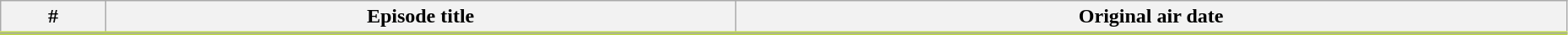<table class="wikitable" width="98%" style="background:#FFF;">
<tr style="border-bottom:3px solid #bcd843">
<th>#</th>
<th>Episode title</th>
<th>Original air date</th>
</tr>
<tr>
</tr>
</table>
